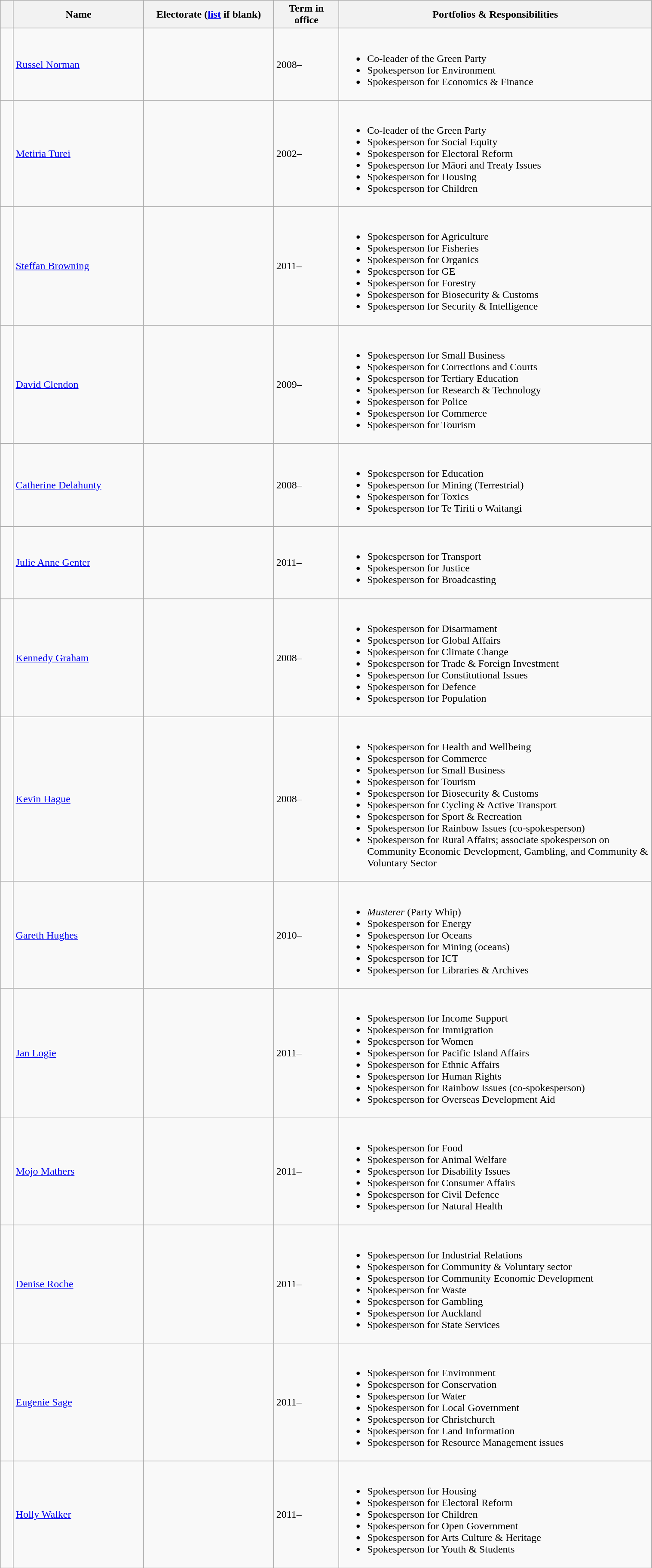<table class="wikitable" style="width:80%;">
<tr>
<th style="width:2%;"></th>
<th style="width:20%;">Name</th>
<th style="width:20%;">Electorate (<a href='#'>list</a> if blank)</th>
<th style="width:10%;">Term in office</th>
<th style="width:48%;">Portfolios & Responsibilities</th>
</tr>
<tr>
<td></td>
<td><a href='#'>Russel Norman</a></td>
<td></td>
<td>2008–</td>
<td><br><ul><li>Co-leader of the Green Party</li><li>Spokesperson for Environment</li><li>Spokesperson for Economics & Finance</li></ul></td>
</tr>
<tr>
<td></td>
<td><a href='#'>Metiria Turei</a></td>
<td></td>
<td>2002–</td>
<td><br><ul><li>Co-leader of the Green Party</li><li>Spokesperson for Social Equity</li><li>Spokesperson for Electoral Reform</li><li>Spokesperson for Māori and Treaty Issues</li><li>Spokesperson for Housing</li><li>Spokesperson for Children</li></ul></td>
</tr>
<tr>
<td></td>
<td><a href='#'>Steffan Browning</a></td>
<td></td>
<td>2011–</td>
<td><br><ul><li>Spokesperson for Agriculture</li><li>Spokesperson for Fisheries</li><li>Spokesperson for Organics</li><li>Spokesperson for GE</li><li>Spokesperson for Forestry</li><li>Spokesperson for Biosecurity & Customs</li><li>Spokesperson for Security & Intelligence</li></ul></td>
</tr>
<tr>
<td></td>
<td><a href='#'>David Clendon</a></td>
<td></td>
<td>2009–</td>
<td><br><ul><li>Spokesperson for Small Business</li><li>Spokesperson for Corrections and Courts</li><li>Spokesperson for Tertiary Education</li><li>Spokesperson for Research & Technology</li><li>Spokesperson for Police</li><li>Spokesperson for Commerce</li><li>Spokesperson for Tourism</li></ul></td>
</tr>
<tr>
<td></td>
<td><a href='#'>Catherine Delahunty</a></td>
<td></td>
<td>2008–</td>
<td><br><ul><li>Spokesperson for Education</li><li>Spokesperson for Mining (Terrestrial)</li><li>Spokesperson for Toxics</li><li>Spokesperson for Te Tiriti o Waitangi</li></ul></td>
</tr>
<tr>
<td></td>
<td><a href='#'>Julie Anne Genter</a></td>
<td></td>
<td>2011–</td>
<td><br><ul><li>Spokesperson for Transport</li><li>Spokesperson for Justice</li><li>Spokesperson for Broadcasting</li></ul></td>
</tr>
<tr>
<td></td>
<td><a href='#'>Kennedy Graham</a></td>
<td></td>
<td>2008–</td>
<td><br><ul><li>Spokesperson for Disarmament</li><li>Spokesperson for Global Affairs</li><li>Spokesperson for Climate Change</li><li>Spokesperson for Trade & Foreign Investment</li><li>Spokesperson for Constitutional Issues</li><li>Spokesperson for Defence</li><li>Spokesperson for Population</li></ul></td>
</tr>
<tr>
<td></td>
<td><a href='#'>Kevin Hague</a></td>
<td></td>
<td>2008–</td>
<td><br><ul><li>Spokesperson for Health and Wellbeing</li><li>Spokesperson for Commerce</li><li>Spokesperson for Small Business</li><li>Spokesperson for Tourism</li><li>Spokesperson for Biosecurity & Customs</li><li>Spokesperson for Cycling & Active Transport</li><li>Spokesperson for Sport & Recreation</li><li>Spokesperson for Rainbow Issues (co-spokesperson)</li><li>Spokesperson for Rural Affairs; associate spokesperson on Community Economic Development, Gambling, and Community & Voluntary Sector</li></ul></td>
</tr>
<tr>
<td></td>
<td><a href='#'>Gareth Hughes</a></td>
<td></td>
<td>2010–</td>
<td><br><ul><li><em>Musterer</em> (Party Whip)</li><li>Spokesperson for Energy</li><li>Spokesperson for Oceans</li><li>Spokesperson for Mining (oceans)</li><li>Spokesperson for ICT</li><li>Spokesperson for Libraries & Archives</li></ul></td>
</tr>
<tr>
<td></td>
<td><a href='#'>Jan Logie</a></td>
<td></td>
<td>2011–</td>
<td><br><ul><li>Spokesperson for Income Support</li><li>Spokesperson for Immigration</li><li>Spokesperson for Women</li><li>Spokesperson for Pacific Island Affairs</li><li>Spokesperson for Ethnic Affairs</li><li>Spokesperson for Human Rights</li><li>Spokesperson for Rainbow Issues (co-spokesperson)</li><li>Spokesperson for Overseas Development Aid</li></ul></td>
</tr>
<tr>
<td></td>
<td><a href='#'>Mojo Mathers</a></td>
<td></td>
<td>2011–</td>
<td><br><ul><li>Spokesperson for Food</li><li>Spokesperson for Animal Welfare</li><li>Spokesperson for Disability Issues</li><li>Spokesperson for Consumer Affairs</li><li>Spokesperson for Civil Defence</li><li>Spokesperson for Natural Health</li></ul></td>
</tr>
<tr>
<td></td>
<td><a href='#'>Denise Roche</a></td>
<td></td>
<td>2011–</td>
<td><br><ul><li>Spokesperson for Industrial Relations</li><li>Spokesperson for Community & Voluntary sector</li><li>Spokesperson for Community Economic Development</li><li>Spokesperson for Waste</li><li>Spokesperson for Gambling</li><li>Spokesperson for Auckland</li><li>Spokesperson for State Services</li></ul></td>
</tr>
<tr>
<td></td>
<td><a href='#'>Eugenie Sage</a></td>
<td></td>
<td>2011–</td>
<td><br><ul><li>Spokesperson for Environment</li><li>Spokesperson for Conservation</li><li>Spokesperson for Water</li><li>Spokesperson for Local Government</li><li>Spokesperson for Christchurch</li><li>Spokesperson for Land Information</li><li>Spokesperson for Resource Management issues</li></ul></td>
</tr>
<tr>
<td></td>
<td><a href='#'>Holly Walker</a></td>
<td></td>
<td>2011–</td>
<td><br><ul><li>Spokesperson for Housing</li><li>Spokesperson for Electoral Reform</li><li>Spokesperson for Children</li><li>Spokesperson for Open Government</li><li>Spokesperson for Arts Culture & Heritage</li><li>Spokesperson for Youth & Students</li></ul></td>
</tr>
</table>
